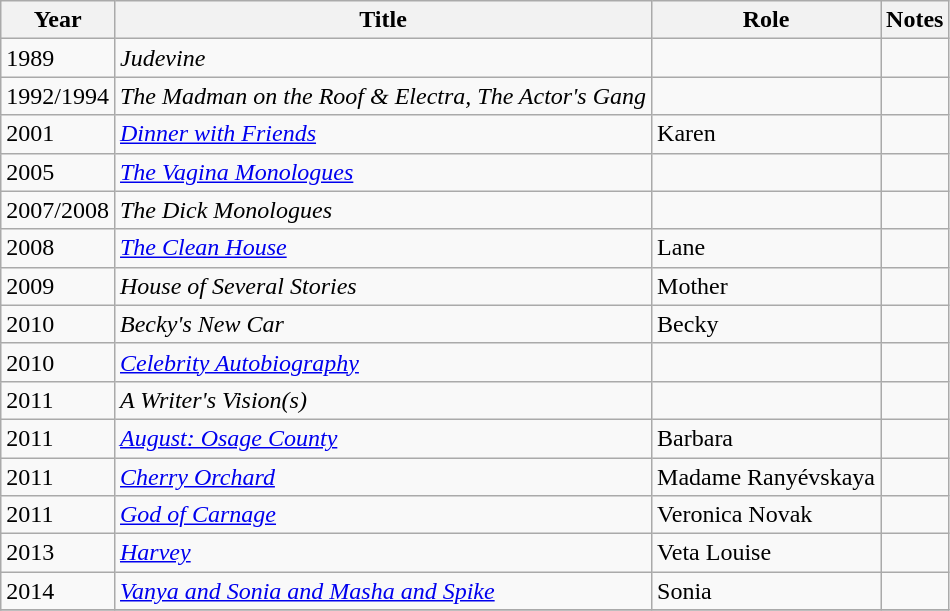<table class="wikitable sortable">
<tr>
<th>Year</th>
<th>Title</th>
<th>Role</th>
<th class = "unsortable">Notes</th>
</tr>
<tr>
<td>1989</td>
<td><em>Judevine</em></td>
<td></td>
<td></td>
</tr>
<tr>
<td>1992/1994</td>
<td><em>The Madman on the Roof & Electra, The Actor's Gang</em></td>
<td></td>
<td></td>
</tr>
<tr>
<td>2001</td>
<td><em><a href='#'>Dinner with Friends</a></em></td>
<td>Karen</td>
<td></td>
</tr>
<tr>
<td>2005</td>
<td><em><a href='#'>The Vagina Monologues</a></em></td>
<td></td>
<td></td>
</tr>
<tr>
<td>2007/2008</td>
<td><em>The Dick Monologues</em></td>
<td></td>
<td></td>
</tr>
<tr>
<td>2008</td>
<td><em><a href='#'>The Clean House</a></em></td>
<td>Lane</td>
<td></td>
</tr>
<tr>
<td>2009</td>
<td><em>House of Several Stories</em></td>
<td>Mother</td>
<td></td>
</tr>
<tr>
<td>2010</td>
<td><em>Becky's New Car</em></td>
<td>Becky</td>
<td></td>
</tr>
<tr>
<td>2010</td>
<td><em><a href='#'>Celebrity Autobiography</a></em></td>
<td></td>
<td></td>
</tr>
<tr>
<td>2011</td>
<td><em>A Writer's Vision(s)</em></td>
<td></td>
<td></td>
</tr>
<tr>
<td>2011</td>
<td><em><a href='#'>August: Osage County</a></em></td>
<td>Barbara</td>
<td></td>
</tr>
<tr>
<td>2011</td>
<td><em><a href='#'>Cherry Orchard</a></em></td>
<td>Madame Ranyévskaya</td>
<td></td>
</tr>
<tr>
<td>2011</td>
<td><em><a href='#'>God of Carnage</a></em></td>
<td>Veronica Novak</td>
<td></td>
</tr>
<tr>
<td>2013</td>
<td><em><a href='#'>Harvey</a></em></td>
<td>Veta Louise</td>
<td></td>
</tr>
<tr>
<td>2014</td>
<td><em><a href='#'>Vanya and Sonia and Masha and Spike</a></em></td>
<td>Sonia</td>
<td></td>
</tr>
<tr>
</tr>
</table>
